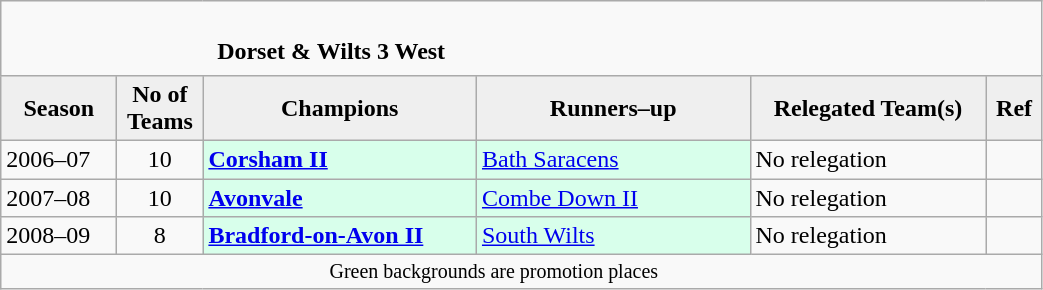<table class="wikitable" style="text-align: left;">
<tr>
<td colspan="11" cellpadding="0" cellspacing="0"><br><table border="0" style="width:100%;" cellpadding="0" cellspacing="0">
<tr>
<td style="width:20%; border:0;"></td>
<td style="border:0;"><strong>Dorset & Wilts 3 West</strong></td>
<td style="width:20%; border:0;"></td>
</tr>
</table>
</td>
</tr>
<tr>
<th style="background:#efefef; width:70px;">Season</th>
<th style="background:#efefef; width:50px;">No of Teams</th>
<th style="background:#efefef; width:175px;">Champions</th>
<th style="background:#efefef; width:175px;">Runners–up</th>
<th style="background:#efefef; width:150px;">Relegated Team(s)</th>
<th style="background:#efefef; width:30px;">Ref</th>
</tr>
<tr align=left>
<td>2006–07</td>
<td style="text-align: center;">10</td>
<td style="background:#d8ffeb;"><strong><a href='#'>Corsham II</a></strong></td>
<td style="background:#d8ffeb;"><a href='#'>Bath Saracens</a></td>
<td>No relegation</td>
<td></td>
</tr>
<tr>
<td>2007–08</td>
<td style="text-align: center;">10</td>
<td style="background:#d8ffeb;"><strong><a href='#'>Avonvale</a></strong></td>
<td style="background:#d8ffeb;"><a href='#'>Combe Down II</a></td>
<td>No relegation</td>
<td></td>
</tr>
<tr>
<td>2008–09</td>
<td style="text-align: center;">8</td>
<td style="background:#d8ffeb;"><strong><a href='#'>Bradford-on-Avon II</a></strong></td>
<td style="background:#d8ffeb;"><a href='#'>South Wilts</a></td>
<td>No relegation</td>
<td></td>
</tr>
<tr>
<td colspan="5" style="border:0; font-size:smaller; text-align:center;">Green backgrounds are promotion places</td>
</tr>
</table>
